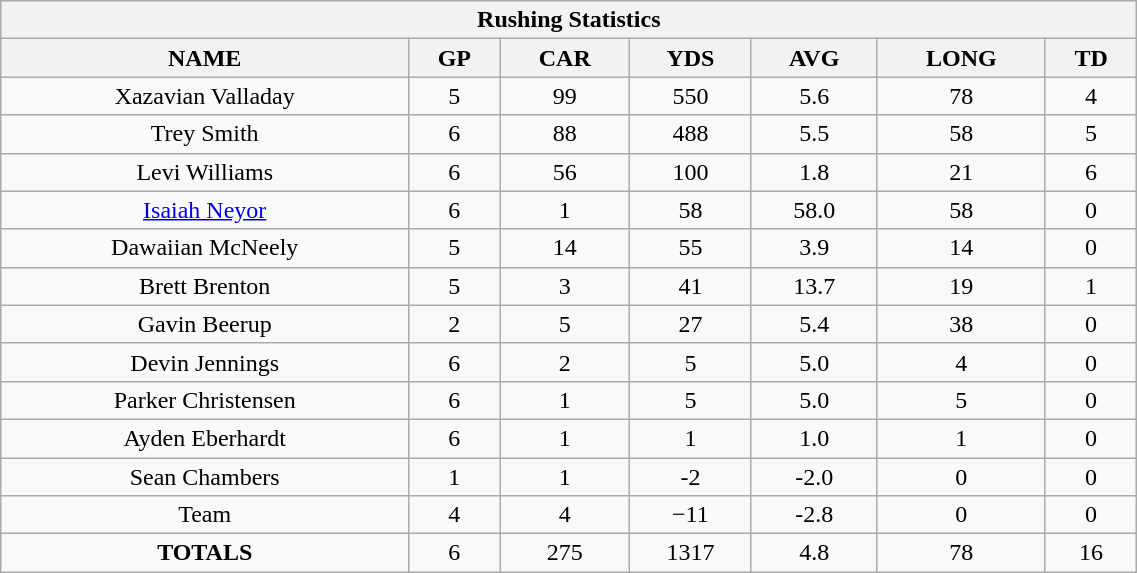<table style="width:60%; text-align:center;" class="wikitable collapsible collapsed">
<tr>
<th colspan="7">Rushing Statistics</th>
</tr>
<tr>
<th>NAME</th>
<th>GP</th>
<th>CAR</th>
<th>YDS</th>
<th>AVG</th>
<th>LONG</th>
<th>TD</th>
</tr>
<tr>
<td>Xazavian Valladay</td>
<td>5</td>
<td>99</td>
<td>550</td>
<td>5.6</td>
<td>78</td>
<td>4</td>
</tr>
<tr>
<td>Trey Smith</td>
<td>6</td>
<td>88</td>
<td>488</td>
<td>5.5</td>
<td>58</td>
<td>5</td>
</tr>
<tr>
<td>Levi Williams</td>
<td>6</td>
<td>56</td>
<td>100</td>
<td>1.8</td>
<td>21</td>
<td>6</td>
</tr>
<tr>
<td><a href='#'>Isaiah Neyor</a></td>
<td>6</td>
<td>1</td>
<td>58</td>
<td>58.0</td>
<td>58</td>
<td>0</td>
</tr>
<tr>
<td>Dawaiian McNeely</td>
<td>5</td>
<td>14</td>
<td>55</td>
<td>3.9</td>
<td>14</td>
<td>0</td>
</tr>
<tr>
<td>Brett Brenton</td>
<td>5</td>
<td>3</td>
<td>41</td>
<td>13.7</td>
<td>19</td>
<td>1</td>
</tr>
<tr>
<td>Gavin Beerup</td>
<td>2</td>
<td>5</td>
<td>27</td>
<td>5.4</td>
<td>38</td>
<td>0</td>
</tr>
<tr>
<td>Devin Jennings</td>
<td>6</td>
<td>2</td>
<td>5</td>
<td>5.0</td>
<td>4</td>
<td>0</td>
</tr>
<tr>
<td>Parker Christensen</td>
<td>6</td>
<td>1</td>
<td>5</td>
<td>5.0</td>
<td>5</td>
<td>0</td>
</tr>
<tr>
<td>Ayden Eberhardt</td>
<td>6</td>
<td>1</td>
<td>1</td>
<td>1.0</td>
<td>1</td>
<td>0</td>
</tr>
<tr>
<td>Sean Chambers</td>
<td>1</td>
<td>1</td>
<td>-2</td>
<td>-2.0</td>
<td>0</td>
<td>0</td>
</tr>
<tr>
<td>Team</td>
<td>4</td>
<td>4</td>
<td>−11</td>
<td>-2.8</td>
<td>0</td>
<td>0</td>
</tr>
<tr>
<td><strong>TOTALS</strong></td>
<td>6</td>
<td>275</td>
<td>1317</td>
<td>4.8</td>
<td>78</td>
<td>16</td>
</tr>
</table>
